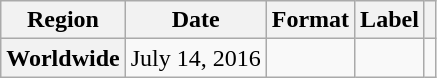<table class="wikitable plainrowheaders">
<tr>
<th scope="col">Region</th>
<th scope="col">Date</th>
<th scope="col">Format</th>
<th scope="col">Label</th>
<th scope="col"></th>
</tr>
<tr>
<th scope="row">Worldwide</th>
<td>July 14, 2016</td>
<td></td>
<td></td>
<td></td>
</tr>
</table>
